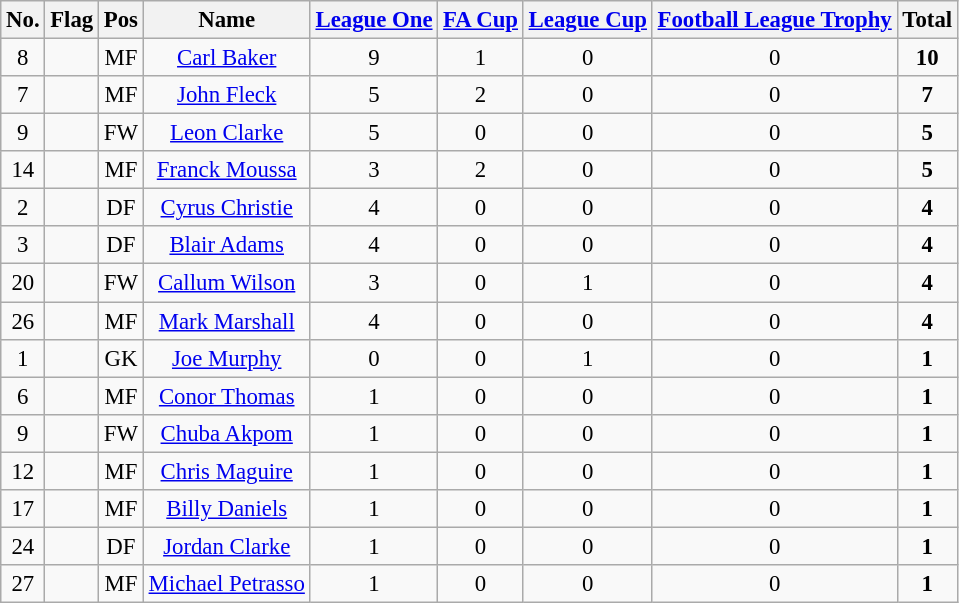<table class="wikitable sortable" style="text-align:center; font-size:95%">
<tr>
<th>No.</th>
<th>Flag</th>
<th>Pos</th>
<th>Name</th>
<th><a href='#'>League One</a></th>
<th><a href='#'>FA Cup</a></th>
<th><a href='#'>League Cup</a></th>
<th><a href='#'>Football League Trophy</a></th>
<th>Total</th>
</tr>
<tr>
<td>8</td>
<td></td>
<td>MF</td>
<td><a href='#'>Carl Baker</a></td>
<td>9</td>
<td>1</td>
<td>0</td>
<td>0</td>
<td><strong>10</strong></td>
</tr>
<tr>
<td>7</td>
<td></td>
<td>MF</td>
<td><a href='#'>John Fleck</a></td>
<td>5</td>
<td>2</td>
<td>0</td>
<td>0</td>
<td><strong>7</strong></td>
</tr>
<tr>
<td>9</td>
<td></td>
<td>FW</td>
<td><a href='#'>Leon Clarke</a></td>
<td>5</td>
<td>0</td>
<td>0</td>
<td>0</td>
<td><strong>5</strong></td>
</tr>
<tr>
<td>14</td>
<td></td>
<td>MF</td>
<td><a href='#'>Franck Moussa</a></td>
<td>3</td>
<td>2</td>
<td>0</td>
<td>0</td>
<td><strong>5</strong></td>
</tr>
<tr>
<td>2</td>
<td></td>
<td>DF</td>
<td><a href='#'>Cyrus Christie</a></td>
<td>4</td>
<td>0</td>
<td>0</td>
<td>0</td>
<td><strong>4</strong></td>
</tr>
<tr>
<td>3</td>
<td></td>
<td>DF</td>
<td><a href='#'>Blair Adams</a></td>
<td>4</td>
<td>0</td>
<td>0</td>
<td>0</td>
<td><strong>4</strong></td>
</tr>
<tr>
<td>20</td>
<td></td>
<td>FW</td>
<td><a href='#'>Callum Wilson</a></td>
<td>3</td>
<td>0</td>
<td>1</td>
<td>0</td>
<td><strong>4</strong></td>
</tr>
<tr>
<td>26</td>
<td></td>
<td>MF</td>
<td><a href='#'>Mark Marshall</a></td>
<td>4</td>
<td>0</td>
<td>0</td>
<td>0</td>
<td><strong>4</strong></td>
</tr>
<tr>
<td>1</td>
<td></td>
<td>GK</td>
<td><a href='#'>Joe Murphy</a></td>
<td>0</td>
<td>0</td>
<td>1</td>
<td>0</td>
<td><strong>1</strong></td>
</tr>
<tr>
<td>6</td>
<td></td>
<td>MF</td>
<td><a href='#'>Conor Thomas</a></td>
<td>1</td>
<td>0</td>
<td>0</td>
<td>0</td>
<td><strong>1</strong></td>
</tr>
<tr>
<td>9</td>
<td></td>
<td>FW</td>
<td><a href='#'>Chuba Akpom</a></td>
<td>1</td>
<td>0</td>
<td>0</td>
<td>0</td>
<td><strong>1</strong></td>
</tr>
<tr>
<td>12</td>
<td></td>
<td>MF</td>
<td><a href='#'>Chris Maguire</a></td>
<td>1</td>
<td>0</td>
<td>0</td>
<td>0</td>
<td><strong>1</strong></td>
</tr>
<tr>
<td>17</td>
<td></td>
<td>MF</td>
<td><a href='#'>Billy Daniels</a></td>
<td>1</td>
<td>0</td>
<td>0</td>
<td>0</td>
<td><strong>1</strong></td>
</tr>
<tr>
<td>24</td>
<td></td>
<td>DF</td>
<td><a href='#'>Jordan Clarke</a></td>
<td>1</td>
<td>0</td>
<td>0</td>
<td>0</td>
<td><strong>1</strong></td>
</tr>
<tr>
<td>27</td>
<td></td>
<td>MF</td>
<td><a href='#'>Michael Petrasso</a></td>
<td>1</td>
<td>0</td>
<td>0</td>
<td>0</td>
<td><strong>1</strong></td>
</tr>
</table>
